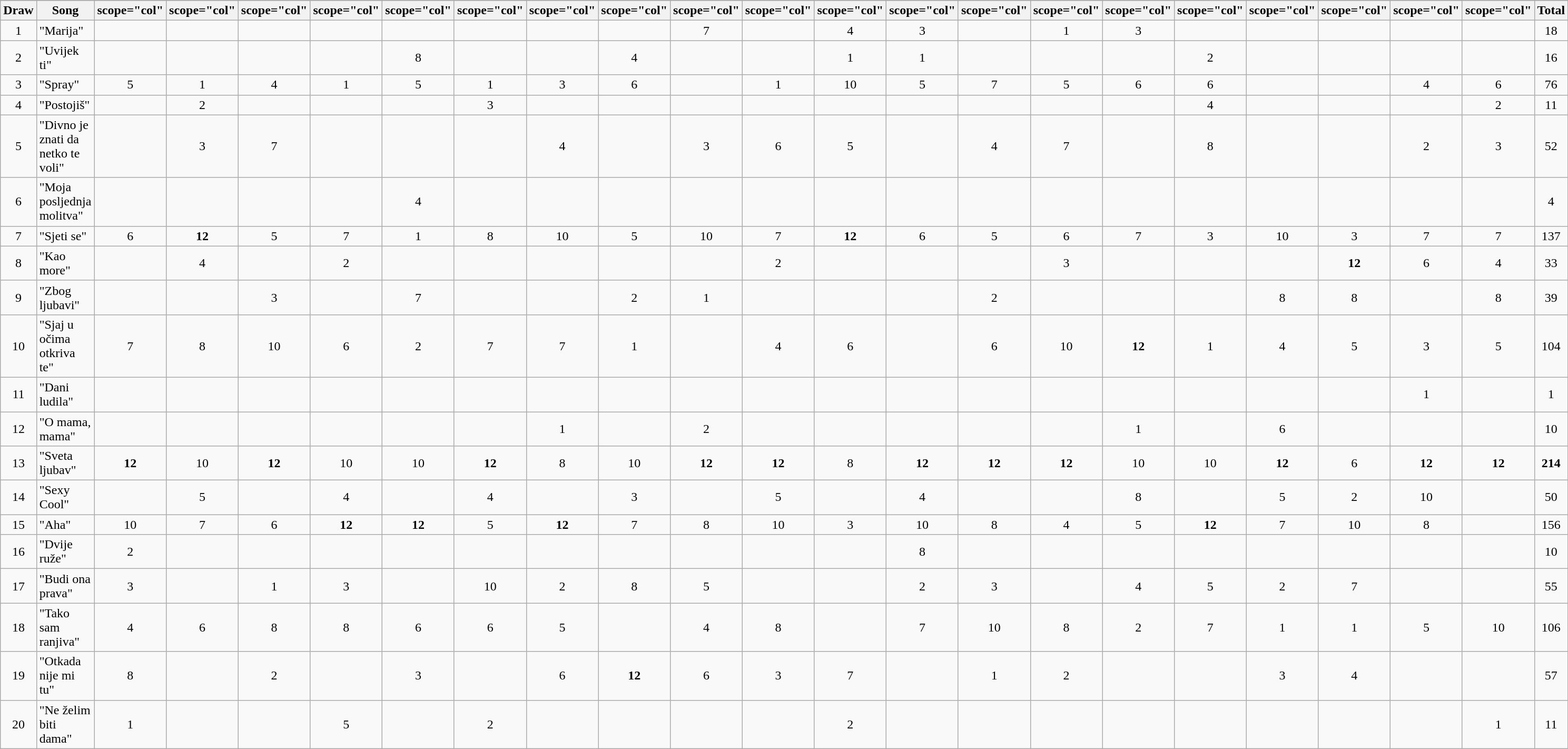<table class="wikitable plainrowheaders" style="margin: 1em auto 1em auto; text-align:center;">
<tr>
</tr>
<tr>
<th scope="col">Draw</th>
<th scope="col">Song</th>
<th>scope="col" </th>
<th>scope="col" </th>
<th>scope="col" </th>
<th>scope="col" </th>
<th>scope="col" </th>
<th>scope="col" </th>
<th>scope="col" </th>
<th>scope="col" </th>
<th>scope="col" </th>
<th>scope="col" </th>
<th>scope="col" </th>
<th>scope="col" </th>
<th>scope="col" </th>
<th>scope="col" </th>
<th>scope="col" </th>
<th>scope="col" </th>
<th>scope="col" </th>
<th>scope="col" </th>
<th>scope="col" </th>
<th>scope="col" </th>
<th scope="col">Total</th>
</tr>
<tr>
<td>1</td>
<td align="left">"Marija"</td>
<td></td>
<td></td>
<td></td>
<td></td>
<td></td>
<td></td>
<td></td>
<td></td>
<td>7</td>
<td></td>
<td>4</td>
<td>3</td>
<td></td>
<td>1</td>
<td>3</td>
<td></td>
<td></td>
<td></td>
<td></td>
<td></td>
<td>18</td>
</tr>
<tr>
<td>2</td>
<td align="left">"Uvijek ti"</td>
<td></td>
<td></td>
<td></td>
<td></td>
<td>8</td>
<td></td>
<td></td>
<td>4</td>
<td></td>
<td></td>
<td>1</td>
<td>1</td>
<td></td>
<td></td>
<td></td>
<td>2</td>
<td></td>
<td></td>
<td></td>
<td></td>
<td>16</td>
</tr>
<tr>
<td>3</td>
<td align="left">"Spray"</td>
<td>5</td>
<td>1</td>
<td>4</td>
<td>1</td>
<td>5</td>
<td>1</td>
<td>3</td>
<td>6</td>
<td></td>
<td>1</td>
<td>10</td>
<td>5</td>
<td>7</td>
<td>5</td>
<td>6</td>
<td>6</td>
<td></td>
<td></td>
<td>4</td>
<td>6</td>
<td>76</td>
</tr>
<tr>
<td>4</td>
<td align="left">"Postojiš"</td>
<td></td>
<td>2</td>
<td></td>
<td></td>
<td></td>
<td>3</td>
<td></td>
<td></td>
<td></td>
<td></td>
<td></td>
<td></td>
<td></td>
<td></td>
<td></td>
<td>4</td>
<td></td>
<td></td>
<td></td>
<td>2</td>
<td>11</td>
</tr>
<tr>
<td>5</td>
<td align="left">"Divno je znati da netko te voli"</td>
<td></td>
<td>3</td>
<td>7</td>
<td></td>
<td></td>
<td></td>
<td>4</td>
<td></td>
<td>3</td>
<td>6</td>
<td>5</td>
<td></td>
<td>4</td>
<td>7</td>
<td></td>
<td>8</td>
<td></td>
<td></td>
<td>2</td>
<td>3</td>
<td>52</td>
</tr>
<tr>
<td>6</td>
<td align="left">"Moja posljednja molitva"</td>
<td></td>
<td></td>
<td></td>
<td></td>
<td>4</td>
<td></td>
<td></td>
<td></td>
<td></td>
<td></td>
<td></td>
<td></td>
<td></td>
<td></td>
<td></td>
<td></td>
<td></td>
<td></td>
<td></td>
<td></td>
<td>4</td>
</tr>
<tr>
<td>7</td>
<td align="left">"Sjeti se"</td>
<td>6</td>
<td><strong>12</strong></td>
<td>5</td>
<td>7</td>
<td>1</td>
<td>8</td>
<td>10</td>
<td>5</td>
<td>10</td>
<td>7</td>
<td><strong>12</strong></td>
<td>6</td>
<td>5</td>
<td>6</td>
<td>7</td>
<td>3</td>
<td>10</td>
<td>3</td>
<td>7</td>
<td>7</td>
<td>137</td>
</tr>
<tr>
<td>8</td>
<td align="left">"Kao more"</td>
<td></td>
<td>4</td>
<td></td>
<td>2</td>
<td></td>
<td></td>
<td></td>
<td></td>
<td></td>
<td>2</td>
<td></td>
<td></td>
<td></td>
<td>3</td>
<td></td>
<td></td>
<td></td>
<td><strong>12</strong></td>
<td>6</td>
<td>4</td>
<td>33</td>
</tr>
<tr>
<td>9</td>
<td align="left">"Zbog ljubavi"</td>
<td></td>
<td></td>
<td>3</td>
<td></td>
<td>7</td>
<td></td>
<td></td>
<td>2</td>
<td>1</td>
<td></td>
<td></td>
<td></td>
<td>2</td>
<td></td>
<td></td>
<td></td>
<td>8</td>
<td>8</td>
<td></td>
<td>8</td>
<td>39</td>
</tr>
<tr>
<td>10</td>
<td align="left">"Sjaj u očima otkriva te"</td>
<td>7</td>
<td>8</td>
<td>10</td>
<td>6</td>
<td>2</td>
<td>7</td>
<td>7</td>
<td>1</td>
<td></td>
<td>4</td>
<td>6</td>
<td></td>
<td>6</td>
<td>10</td>
<td><strong>12</strong></td>
<td>1</td>
<td>4</td>
<td>5</td>
<td>3</td>
<td>5</td>
<td>104</td>
</tr>
<tr>
<td>11</td>
<td align="left">"Dani ludila"</td>
<td></td>
<td></td>
<td></td>
<td></td>
<td></td>
<td></td>
<td></td>
<td></td>
<td></td>
<td></td>
<td></td>
<td></td>
<td></td>
<td></td>
<td></td>
<td></td>
<td></td>
<td></td>
<td>1</td>
<td></td>
<td>1</td>
</tr>
<tr>
<td>12</td>
<td align="left">"O mama, mama"</td>
<td></td>
<td></td>
<td></td>
<td></td>
<td></td>
<td></td>
<td>1</td>
<td></td>
<td>2</td>
<td></td>
<td></td>
<td></td>
<td></td>
<td></td>
<td>1</td>
<td></td>
<td>6</td>
<td></td>
<td></td>
<td></td>
<td>10</td>
</tr>
<tr>
<td>13</td>
<td align="left">"Sveta ljubav"</td>
<td><strong>12</strong></td>
<td>10</td>
<td><strong>12</strong></td>
<td>10</td>
<td>10</td>
<td><strong>12</strong></td>
<td>8</td>
<td>10</td>
<td><strong>12</strong></td>
<td><strong>12</strong></td>
<td>8</td>
<td><strong>12</strong></td>
<td><strong>12</strong></td>
<td><strong>12</strong></td>
<td>10</td>
<td>10</td>
<td><strong>12</strong></td>
<td>6</td>
<td><strong>12</strong></td>
<td><strong>12</strong></td>
<td><strong>214</strong></td>
</tr>
<tr>
<td>14</td>
<td align="left">"Sexy Cool"</td>
<td></td>
<td>5</td>
<td></td>
<td>4</td>
<td></td>
<td>4</td>
<td></td>
<td>3</td>
<td></td>
<td>5</td>
<td></td>
<td>4</td>
<td></td>
<td></td>
<td>8</td>
<td></td>
<td>5</td>
<td>2</td>
<td>10</td>
<td></td>
<td>50</td>
</tr>
<tr>
<td>15</td>
<td align="left">"Aha"</td>
<td>10</td>
<td>7</td>
<td>6</td>
<td><strong>12</strong></td>
<td><strong>12</strong></td>
<td>5</td>
<td><strong>12</strong></td>
<td>7</td>
<td>8</td>
<td>10</td>
<td>3</td>
<td>10</td>
<td>8</td>
<td>4</td>
<td>5</td>
<td><strong>12</strong></td>
<td>7</td>
<td>10</td>
<td>8</td>
<td></td>
<td>156</td>
</tr>
<tr>
<td>16</td>
<td align="left">"Dvije ruže"</td>
<td>2</td>
<td></td>
<td></td>
<td></td>
<td></td>
<td></td>
<td></td>
<td></td>
<td></td>
<td></td>
<td></td>
<td>8</td>
<td></td>
<td></td>
<td></td>
<td></td>
<td></td>
<td></td>
<td></td>
<td></td>
<td>10</td>
</tr>
<tr>
<td>17</td>
<td align="left">"Budi ona prava"</td>
<td>3</td>
<td></td>
<td>1</td>
<td>3</td>
<td></td>
<td>10</td>
<td>2</td>
<td>8</td>
<td>5</td>
<td></td>
<td></td>
<td>2</td>
<td>3</td>
<td></td>
<td>4</td>
<td>5</td>
<td>2</td>
<td>7</td>
<td></td>
<td></td>
<td>55</td>
</tr>
<tr>
<td>18</td>
<td align="left">"Tako sam ranjiva"</td>
<td>4</td>
<td>6</td>
<td>8</td>
<td>8</td>
<td>6</td>
<td>6</td>
<td>5</td>
<td></td>
<td>4</td>
<td>8</td>
<td></td>
<td>7</td>
<td>10</td>
<td>8</td>
<td>2</td>
<td>7</td>
<td>1</td>
<td>1</td>
<td>5</td>
<td>10</td>
<td>106</td>
</tr>
<tr>
<td>19</td>
<td align="left">"Otkada nije mi tu"</td>
<td>8</td>
<td></td>
<td>2</td>
<td></td>
<td>3</td>
<td></td>
<td>6</td>
<td><strong>12</strong></td>
<td>6</td>
<td>3</td>
<td>7</td>
<td></td>
<td>1</td>
<td>2</td>
<td></td>
<td></td>
<td>3</td>
<td>4</td>
<td></td>
<td></td>
<td>57</td>
</tr>
<tr>
<td>20</td>
<td align="left">"Ne želim biti dama"</td>
<td>1</td>
<td></td>
<td></td>
<td>5</td>
<td></td>
<td>2</td>
<td></td>
<td></td>
<td></td>
<td></td>
<td>2</td>
<td></td>
<td></td>
<td></td>
<td></td>
<td></td>
<td></td>
<td></td>
<td></td>
<td>1</td>
<td>11</td>
</tr>
</table>
